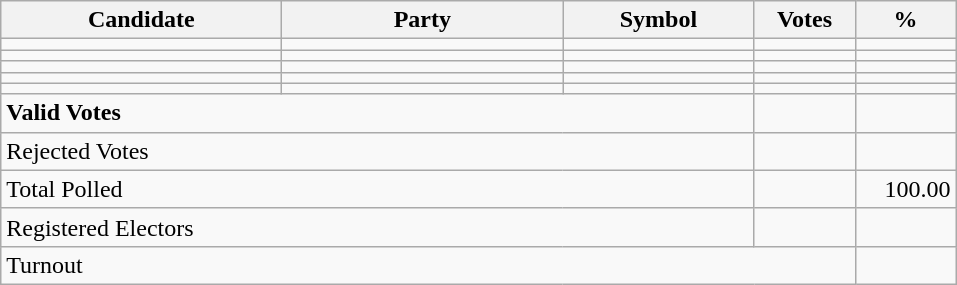<table class="wikitable" border="1" style="text-align:right;">
<tr>
<th align=left width="180">Candidate</th>
<th align=left width="180">Party</th>
<th align=left width="120">Symbol</th>
<th align=left width="60">Votes</th>
<th align=left width="60">%</th>
</tr>
<tr>
<td align=left></td>
<td align=left></td>
<td align=left></td>
<td align=right></td>
<td align=right></td>
</tr>
<tr>
<td align=left></td>
<td align=left></td>
<td align=left></td>
<td align=right></td>
<td align=right></td>
</tr>
<tr>
<td align=left></td>
<td align=left></td>
<td align=left></td>
<td align=right></td>
<td align=right></td>
</tr>
<tr>
<td align=left></td>
<td align=left></td>
<td align=left></td>
<td align=right></td>
<td align=right></td>
</tr>
<tr>
<td align=left></td>
<td align=left></td>
<td align=left></td>
<td align=right></td>
<td align=right></td>
</tr>
<tr>
<td align=left colspan=3><strong>Valid Votes</strong></td>
<td align=right><strong> </strong></td>
<td align=right><strong> </strong></td>
</tr>
<tr>
<td align=left colspan=3>Rejected Votes</td>
<td align=right></td>
<td align=right></td>
</tr>
<tr>
<td align=left colspan=3>Total Polled</td>
<td align=right></td>
<td align=right>100.00</td>
</tr>
<tr>
<td align=left colspan=3>Registered Electors</td>
<td align=right></td>
<td></td>
</tr>
<tr>
<td align=left colspan=4>Turnout</td>
<td align=right></td>
</tr>
</table>
